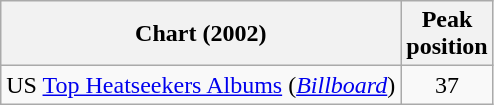<table class="wikitable">
<tr>
<th>Chart (2002)</th>
<th>Peak<br>position</th>
</tr>
<tr>
<td>US <a href='#'>Top Heatseekers Albums</a> (<em><a href='#'>Billboard</a></em>)</td>
<td style="text-align:center;">37</td>
</tr>
</table>
